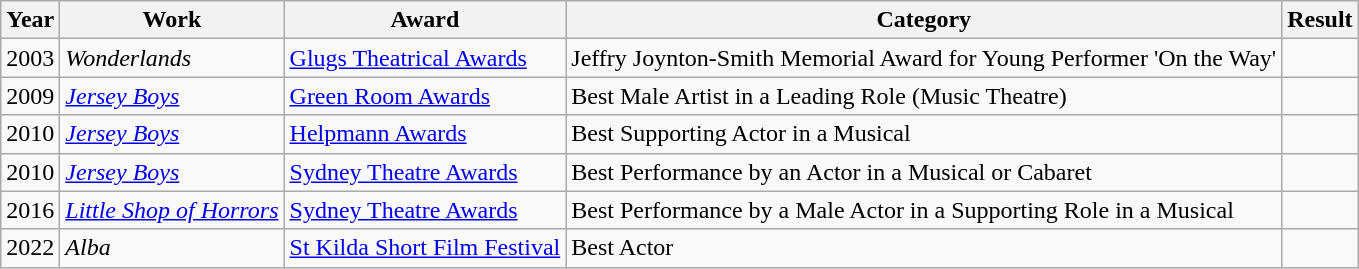<table class=wikitable>
<tr>
<th>Year</th>
<th>Work</th>
<th>Award</th>
<th>Category</th>
<th>Result</th>
</tr>
<tr>
<td>2003</td>
<td><em>Wonderlands</em></td>
<td><a href='#'>Glugs Theatrical Awards</a></td>
<td>Jeffry Joynton-Smith Memorial Award for Young Performer 'On the Way'</td>
<td></td>
</tr>
<tr>
<td>2009</td>
<td><em><a href='#'>Jersey Boys</a></em></td>
<td><a href='#'>Green Room Awards</a></td>
<td>Best Male Artist in a Leading Role (Music Theatre)</td>
<td></td>
</tr>
<tr>
<td>2010</td>
<td><em><a href='#'>Jersey Boys</a></em></td>
<td><a href='#'>Helpmann Awards</a></td>
<td>Best Supporting Actor in a Musical</td>
<td></td>
</tr>
<tr>
<td>2010</td>
<td><em><a href='#'>Jersey Boys</a></em></td>
<td><a href='#'>Sydney Theatre Awards</a></td>
<td>Best Performance by an Actor in a Musical or Cabaret</td>
<td></td>
</tr>
<tr>
<td>2016</td>
<td><em><a href='#'>Little Shop of Horrors</a></em></td>
<td><a href='#'>Sydney Theatre Awards</a></td>
<td>Best Performance by a Male Actor in a Supporting Role in a Musical</td>
<td></td>
</tr>
<tr>
<td>2022</td>
<td><em>Alba</em></td>
<td><a href='#'>St Kilda Short Film Festival</a></td>
<td>Best Actor</td>
<td></td>
</tr>
</table>
